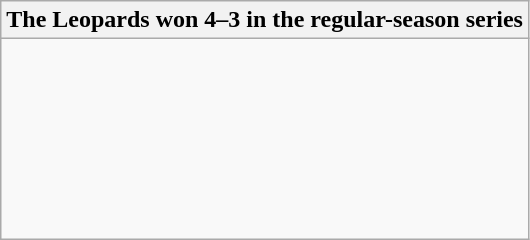<table class="wikitable collapsible collapsed">
<tr>
<th>The Leopards won 4–3 in the regular-season series</th>
</tr>
<tr>
<td><br><br><br><br><br><br><br></td>
</tr>
</table>
